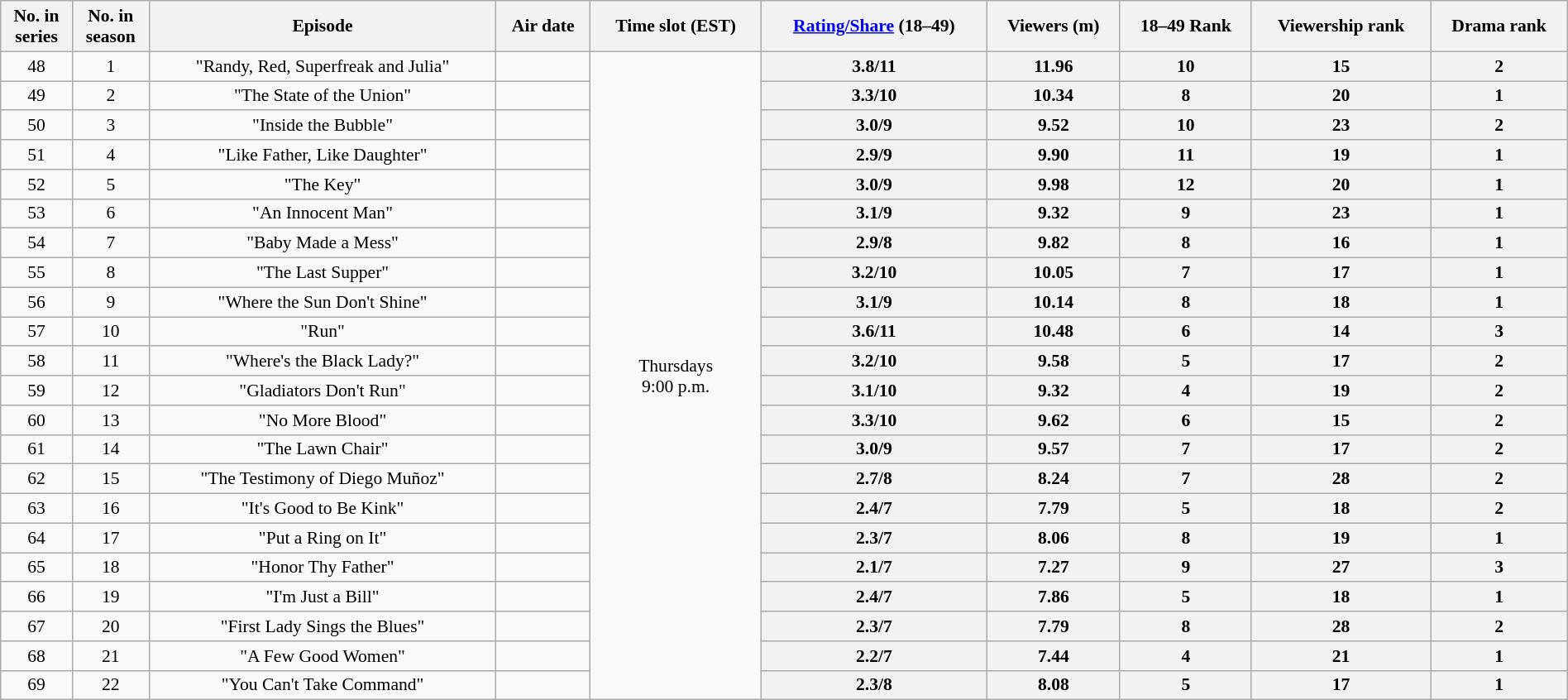<table class="wikitable" style="font-size:90%; text-align:center; width: 100%; margin-left: auto; margin-right: auto;">
<tr>
<th>No. in<br>series</th>
<th>No. in<br>season</th>
<th>Episode</th>
<th>Air date</th>
<th>Time slot (EST)</th>
<th><a href='#'>Rating/Share</a> (18–49)</th>
<th>Viewers (m)</th>
<th>18–49 Rank</th>
<th>Viewership rank</th>
<th>Drama rank</th>
</tr>
<tr>
<td style="text-align:center">48</td>
<td style="text-align:center">1</td>
<td>"Randy, Red, Superfreak and Julia"</td>
<td></td>
<td style="text-align:center" rowspan=22>Thursdays<br>9:00 p.m.</td>
<th style="text-align:center">3.8/11</th>
<th style="text-align:center">11.96</th>
<th style="text-align:center">10</th>
<th style="text-align:center">15</th>
<th style="text-align:center">2</th>
</tr>
<tr>
<td style="text-align:center">49</td>
<td style="text-align:center">2</td>
<td>"The State of the Union"</td>
<td></td>
<th style="text-align:center">3.3/10</th>
<th style="text-align:center">10.34</th>
<th style="text-align:center">8</th>
<th style="text-align:center">20</th>
<th style="text-align:center">1</th>
</tr>
<tr>
<td style="text-align:center">50</td>
<td style="text-align:center">3</td>
<td>"Inside the Bubble"</td>
<td></td>
<th style="text-align:center">3.0/9</th>
<th style="text-align:center">9.52</th>
<th style="text-align:center">10</th>
<th style="text-align:center">23</th>
<th style="text-align:center">2</th>
</tr>
<tr>
<td style="text-align:center">51</td>
<td style="text-align:center">4</td>
<td>"Like Father, Like Daughter"</td>
<td></td>
<th style="text-align:center">2.9/9</th>
<th style="text-align:center">9.90</th>
<th style="text-align:center">11</th>
<th style="text-align:center">19</th>
<th style="text-align:center">1</th>
</tr>
<tr>
<td style="text-align:center">52</td>
<td style="text-align:center">5</td>
<td>"The Key"</td>
<td></td>
<th style="text-align:center">3.0/9</th>
<th style="text-align:center">9.98</th>
<th style="text-align:center">12</th>
<th style="text-align:center">20</th>
<th style="text-align:center">1</th>
</tr>
<tr>
<td style="text-align:center">53</td>
<td style="text-align:center">6</td>
<td>"An Innocent Man"</td>
<td></td>
<th style="text-align:center">3.1/9</th>
<th style="text-align:center">9.32</th>
<th style="text-align:center">9</th>
<th style="text-align:center">23</th>
<th style="text-align:center">1</th>
</tr>
<tr>
<td style="text-align:center">54</td>
<td style="text-align:center">7</td>
<td>"Baby Made a Mess"</td>
<td></td>
<th style="text-align:center">2.9/8</th>
<th style="text-align:center">9.82</th>
<th style="text-align:center">8</th>
<th style="text-align:center">16</th>
<th style="text-align:center">1</th>
</tr>
<tr>
<td style="text-align:center">55</td>
<td style="text-align:center">8</td>
<td>"The Last Supper"</td>
<td></td>
<th style="text-align:center">3.2/10</th>
<th style="text-align:center">10.05</th>
<th style="text-align:center">7</th>
<th style="text-align:center">17</th>
<th style="text-align:center">1</th>
</tr>
<tr>
<td style="text-align:center">56</td>
<td style="text-align:center">9</td>
<td>"Where the Sun Don't Shine"</td>
<td></td>
<th style="text-align:center">3.1/9</th>
<th style="text-align:center">10.14</th>
<th style="text-align:center">8</th>
<th style="text-align:center">18</th>
<th style="text-align:center">1</th>
</tr>
<tr>
<td style="text-align:center">57</td>
<td style="text-align:center">10</td>
<td>"Run"</td>
<td></td>
<th style="text-align:center">3.6/11</th>
<th style="text-align:center">10.48</th>
<th style="text-align:center">6</th>
<th style="text-align:center">14</th>
<th style="text-align:center">3</th>
</tr>
<tr>
<td style="text-align:center">58</td>
<td style="text-align:center">11</td>
<td>"Where's the Black Lady?"</td>
<td></td>
<th style="text-align:center">3.2/10</th>
<th style="text-align:center">9.58</th>
<th style="text-align:center">5</th>
<th style="text-align:center">17</th>
<th style="text-align:center">2</th>
</tr>
<tr>
<td style="text-align:center">59</td>
<td style="text-align:center">12</td>
<td>"Gladiators Don't Run"</td>
<td></td>
<th style="text-align:center">3.1/10</th>
<th style="text-align:center">9.32</th>
<th style="text-align:center">4</th>
<th style="text-align:center">19</th>
<th style="text-align:center">2</th>
</tr>
<tr>
<td style="text-align:center">60</td>
<td style="text-align:center">13</td>
<td>"No More Blood"</td>
<td></td>
<th style="text-align:center">3.3/10</th>
<th style="text-align:center">9.62</th>
<th style="text-align:center">6</th>
<th style="text-align:center">15</th>
<th style="text-align:center">2</th>
</tr>
<tr>
<td style="text-align:center">61</td>
<td style="text-align:center">14</td>
<td>"The Lawn Chair"</td>
<td></td>
<th style="text-align:center">3.0/9</th>
<th style="text-align:center">9.57</th>
<th style="text-align:center">7</th>
<th style="text-align:center">17</th>
<th style="text-align:center">2</th>
</tr>
<tr>
<td style="text-align:center">62</td>
<td style="text-align:center">15</td>
<td>"The Testimony of Diego Muñoz"</td>
<td></td>
<th style="text-align:center">2.7/8</th>
<th style="text-align:center">8.24</th>
<th style="text-align:center">7</th>
<th style="text-align:center">28</th>
<th style="text-align:center">2</th>
</tr>
<tr>
<td style="text-align:center">63</td>
<td style="text-align:center">16</td>
<td>"It's Good to Be Kink"</td>
<td></td>
<th style="text-align:center">2.4/7</th>
<th style="text-align:center">7.79</th>
<th style="text-align:center">5</th>
<th style="text-align:center">18</th>
<th style="text-align:center">2</th>
</tr>
<tr>
<td style="text-align:center">64</td>
<td style="text-align:center">17</td>
<td>"Put a Ring on It"</td>
<td></td>
<th style="text-align:center">2.3/7</th>
<th style="text-align:center">8.06</th>
<th style="text-align:center">8</th>
<th style="text-align:center">19</th>
<th style="text-align:center">1</th>
</tr>
<tr>
<td style="text-align:center">65</td>
<td style="text-align:center">18</td>
<td>"Honor Thy Father"</td>
<td></td>
<th style="text-align:center">2.1/7</th>
<th style="text-align:center">7.27</th>
<th style="text-align:center">9</th>
<th style="text-align:center">27</th>
<th style="text-align:center">3</th>
</tr>
<tr>
<td style="text-align:center">66</td>
<td style="text-align:center">19</td>
<td>"I'm Just a Bill"</td>
<td></td>
<th style="text-align:center">2.4/7</th>
<th style="text-align:center">7.86</th>
<th style="text-align:center">5</th>
<th style="text-align:center">18</th>
<th style="text-align:center">1</th>
</tr>
<tr>
<td style="text-align:center">67</td>
<td style="text-align:center">20</td>
<td>"First Lady Sings the Blues"</td>
<td></td>
<th style="text-align:center">2.3/7</th>
<th style="text-align:center">7.79</th>
<th style="text-align:center">8</th>
<th style="text-align:center">28</th>
<th style="text-align:center">2</th>
</tr>
<tr>
<td style="text-align:center">68</td>
<td style="text-align:center">21</td>
<td>"A Few Good Women"</td>
<td></td>
<th style="text-align:center">2.2/7</th>
<th style="text-align:center">7.44</th>
<th style="text-align:center">4</th>
<th style="text-align:center">21</th>
<th style="text-align:center">1</th>
</tr>
<tr>
<td style="text-align:center">69</td>
<td style="text-align:center">22</td>
<td>"You Can't Take Command"</td>
<td></td>
<th style="text-align:center">2.3/8</th>
<th style="text-align:center">8.08</th>
<th style="text-align:center">5</th>
<th style="text-align:center">17</th>
<th style="text-align:center">1</th>
</tr>
</table>
